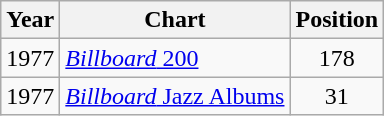<table class="wikitable">
<tr>
<th>Year</th>
<th>Chart</th>
<th>Position</th>
</tr>
<tr>
<td>1977</td>
<td><a href='#'><em>Billboard</em> 200</a></td>
<td align="center">178</td>
</tr>
<tr>
<td>1977</td>
<td><a href='#'><em>Billboard</em> Jazz Albums</a></td>
<td align="center">31</td>
</tr>
</table>
